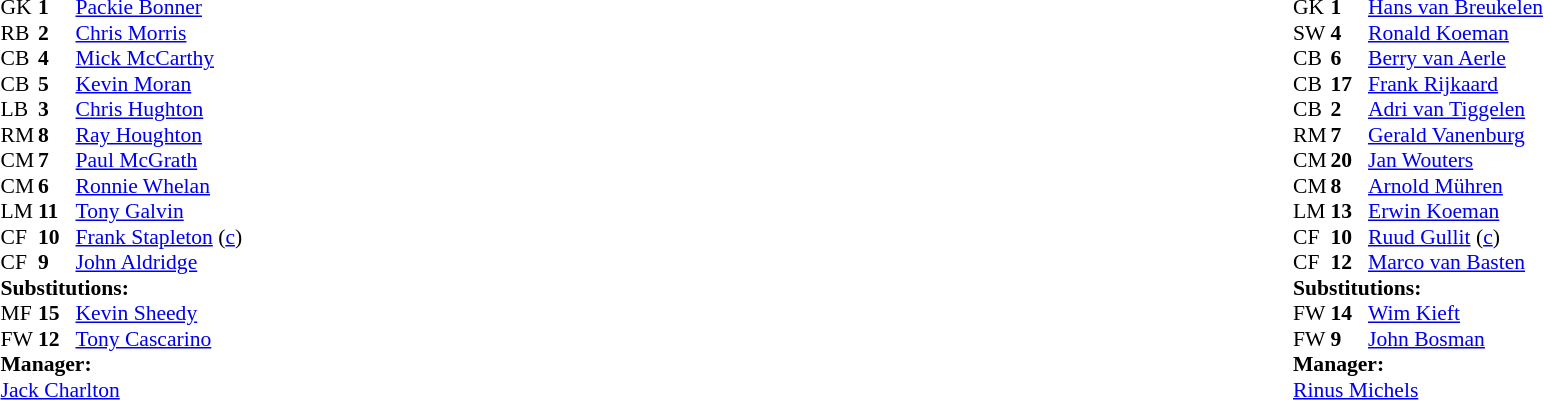<table style="width:100%;">
<tr>
<td style="vertical-align:top; width:40%;"><br><table style="font-size:90%" cellspacing="0" cellpadding="0">
<tr>
<th width="25"></th>
<th width="25"></th>
</tr>
<tr>
<td>GK</td>
<td><strong>1</strong></td>
<td><a href='#'>Packie Bonner</a></td>
</tr>
<tr>
<td>RB</td>
<td><strong>2</strong></td>
<td><a href='#'>Chris Morris</a></td>
<td></td>
<td></td>
</tr>
<tr>
<td>CB</td>
<td><strong>4</strong></td>
<td><a href='#'>Mick McCarthy</a></td>
</tr>
<tr>
<td>CB</td>
<td><strong>5</strong></td>
<td><a href='#'>Kevin Moran</a></td>
</tr>
<tr>
<td>LB</td>
<td><strong>3</strong></td>
<td><a href='#'>Chris Hughton</a></td>
</tr>
<tr>
<td>RM</td>
<td><strong>8</strong></td>
<td><a href='#'>Ray Houghton</a></td>
</tr>
<tr>
<td>CM</td>
<td><strong>7</strong></td>
<td><a href='#'>Paul McGrath</a></td>
</tr>
<tr>
<td>CM</td>
<td><strong>6</strong></td>
<td><a href='#'>Ronnie Whelan</a></td>
</tr>
<tr>
<td>LM</td>
<td><strong>11</strong></td>
<td><a href='#'>Tony Galvin</a></td>
</tr>
<tr>
<td>CF</td>
<td><strong>10</strong></td>
<td><a href='#'>Frank Stapleton</a> (<a href='#'>c</a>)</td>
<td></td>
<td></td>
</tr>
<tr>
<td>CF</td>
<td><strong>9</strong></td>
<td><a href='#'>John Aldridge</a></td>
</tr>
<tr>
<td colspan=3><strong>Substitutions:</strong></td>
</tr>
<tr>
<td>MF</td>
<td><strong>15</strong></td>
<td><a href='#'>Kevin Sheedy</a></td>
<td></td>
<td></td>
</tr>
<tr>
<td>FW</td>
<td><strong>12</strong></td>
<td><a href='#'>Tony Cascarino</a></td>
<td></td>
<td></td>
</tr>
<tr>
<td colspan=3><strong>Manager:</strong></td>
</tr>
<tr>
<td colspan=3> <a href='#'>Jack Charlton</a></td>
</tr>
</table>
</td>
<td valign="top"></td>
<td style="vertical-align:top; width:50%;"><br><table style="font-size:90%; margin:auto;" cellspacing="0" cellpadding="0">
<tr>
<th width=25></th>
<th width=25></th>
</tr>
<tr>
<td>GK</td>
<td><strong>1</strong></td>
<td><a href='#'>Hans van Breukelen</a></td>
</tr>
<tr>
<td>SW</td>
<td><strong>4</strong></td>
<td><a href='#'>Ronald Koeman</a></td>
</tr>
<tr>
<td>CB</td>
<td><strong>6</strong></td>
<td><a href='#'>Berry van Aerle</a></td>
</tr>
<tr>
<td>CB</td>
<td><strong>17</strong></td>
<td><a href='#'>Frank Rijkaard</a></td>
</tr>
<tr>
<td>CB</td>
<td><strong>2</strong></td>
<td><a href='#'>Adri van Tiggelen</a></td>
</tr>
<tr>
<td>RM</td>
<td><strong>7</strong></td>
<td><a href='#'>Gerald Vanenburg</a></td>
</tr>
<tr>
<td>CM</td>
<td><strong>20</strong></td>
<td><a href='#'>Jan Wouters</a></td>
<td></td>
</tr>
<tr>
<td>CM</td>
<td><strong>8</strong></td>
<td><a href='#'>Arnold Mühren</a></td>
<td></td>
<td></td>
</tr>
<tr>
<td>LM</td>
<td><strong>13</strong></td>
<td><a href='#'>Erwin Koeman</a></td>
<td></td>
<td></td>
</tr>
<tr>
<td>CF</td>
<td><strong>10</strong></td>
<td><a href='#'>Ruud Gullit</a> (<a href='#'>c</a>)</td>
</tr>
<tr>
<td>CF</td>
<td><strong>12</strong></td>
<td><a href='#'>Marco van Basten</a></td>
</tr>
<tr>
<td colspan=3><strong>Substitutions:</strong></td>
</tr>
<tr>
<td>FW</td>
<td><strong>14</strong></td>
<td><a href='#'>Wim Kieft</a></td>
<td></td>
<td></td>
</tr>
<tr>
<td>FW</td>
<td><strong>9</strong></td>
<td><a href='#'>John Bosman</a></td>
<td></td>
<td></td>
</tr>
<tr>
<td colspan=3><strong>Manager:</strong></td>
</tr>
<tr>
<td colspan=3><a href='#'>Rinus Michels</a></td>
</tr>
</table>
</td>
</tr>
</table>
